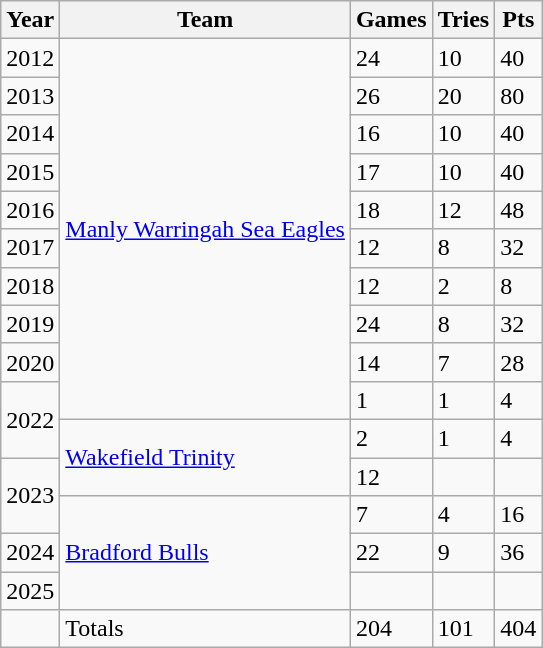<table class="wikitable">
<tr>
<th>Year</th>
<th>Team</th>
<th>Games</th>
<th>Tries</th>
<th>Pts</th>
</tr>
<tr>
<td>2012</td>
<td rowspan="10"> <a href='#'>Manly Warringah Sea Eagles</a></td>
<td>24</td>
<td>10</td>
<td>40</td>
</tr>
<tr>
<td>2013</td>
<td>26</td>
<td>20</td>
<td>80</td>
</tr>
<tr>
<td>2014</td>
<td>16</td>
<td>10</td>
<td>40</td>
</tr>
<tr>
<td>2015</td>
<td>17</td>
<td>10</td>
<td>40</td>
</tr>
<tr>
<td>2016</td>
<td>18</td>
<td>12</td>
<td>48</td>
</tr>
<tr>
<td>2017</td>
<td>12</td>
<td>8</td>
<td>32</td>
</tr>
<tr>
<td>2018</td>
<td>12</td>
<td>2</td>
<td>8</td>
</tr>
<tr>
<td>2019</td>
<td>24</td>
<td>8</td>
<td>32</td>
</tr>
<tr>
<td>2020</td>
<td>14</td>
<td>7</td>
<td>28</td>
</tr>
<tr>
<td rowspan="2">2022</td>
<td>1</td>
<td>1</td>
<td>4</td>
</tr>
<tr>
<td rowspan="2"> <a href='#'>Wakefield Trinity</a></td>
<td>2</td>
<td>1</td>
<td>4</td>
</tr>
<tr>
<td rowspan="2">2023</td>
<td>12</td>
<td></td>
<td></td>
</tr>
<tr>
<td rowspan="3"> <a href='#'>Bradford Bulls</a></td>
<td>7</td>
<td>4</td>
<td>16</td>
</tr>
<tr>
<td>2024</td>
<td>22</td>
<td>9</td>
<td>36</td>
</tr>
<tr>
<td>2025</td>
<td></td>
<td></td>
<td></td>
</tr>
<tr>
<td></td>
<td>Totals</td>
<td>204</td>
<td>101</td>
<td>404</td>
</tr>
</table>
